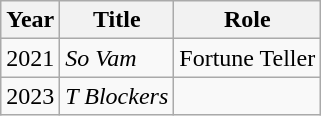<table class="wikitable sortable">
<tr>
<th>Year</th>
<th>Title</th>
<th>Role</th>
</tr>
<tr>
<td>2021</td>
<td><em>So Vam</em></td>
<td>Fortune Teller</td>
</tr>
<tr>
<td>2023</td>
<td><em>T Blockers</em></td>
<td></td>
</tr>
</table>
